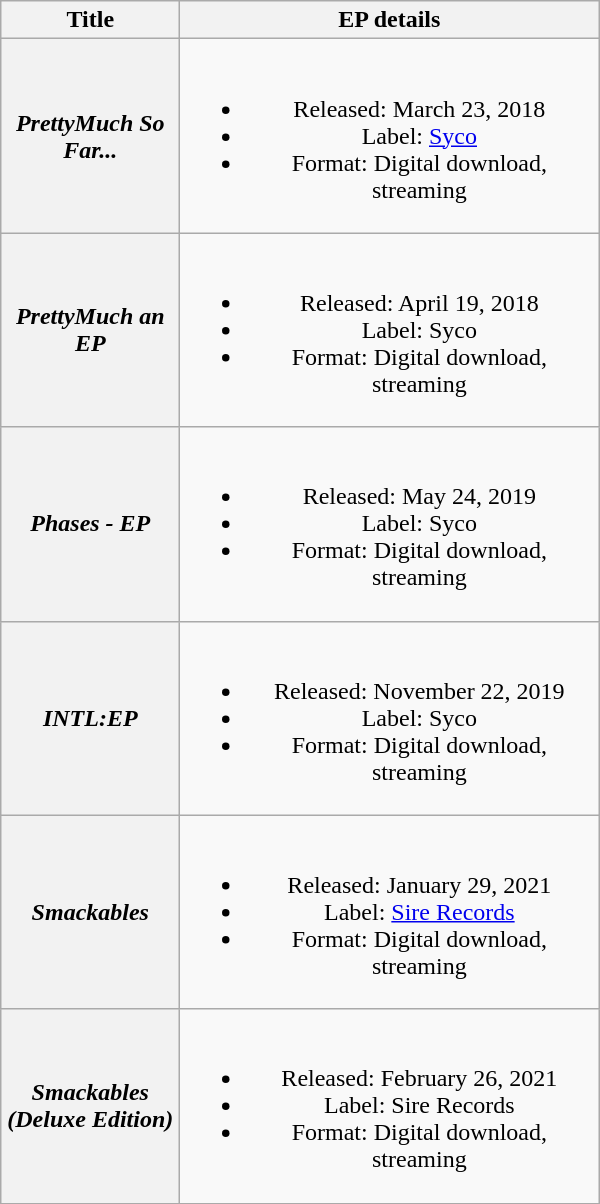<table class="wikitable plainrowheaders" style="text-align:center;">
<tr>
<th scope="col" style="width:7em;">Title</th>
<th scope="col" style="width:17em;">EP details</th>
</tr>
<tr>
<th scope="row"><em>PrettyMuch So Far...</em></th>
<td><br><ul><li>Released: March 23, 2018</li><li>Label: <a href='#'>Syco</a></li><li>Format: Digital download, streaming</li></ul></td>
</tr>
<tr>
<th scope="row"><em>PrettyMuch an EP</em></th>
<td><br><ul><li>Released: April 19, 2018</li><li>Label: Syco</li><li>Format: Digital download, streaming</li></ul></td>
</tr>
<tr>
<th scope="row"><em>Phases - EP</em></th>
<td><br><ul><li>Released: May 24, 2019</li><li>Label: Syco</li><li>Format: Digital download, streaming</li></ul></td>
</tr>
<tr>
<th scope="row"><em>INTL:EP</em></th>
<td><br><ul><li>Released: November 22, 2019</li><li>Label: Syco</li><li>Format: Digital download, streaming</li></ul></td>
</tr>
<tr>
<th scope="row"><em>Smackables</em></th>
<td><br><ul><li>Released: January 29, 2021</li><li>Label: <a href='#'>Sire Records</a></li><li>Format: Digital download, streaming</li></ul></td>
</tr>
<tr>
<th scope="row"><em>Smackables (Deluxe Edition)</em></th>
<td><br><ul><li>Released: February 26, 2021</li><li>Label: Sire Records</li><li>Format: Digital download, streaming</li></ul></td>
</tr>
</table>
